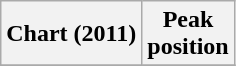<table class="wikitable plainrowheaders"  style="text-align:center">
<tr>
<th scope="col">Chart (2011)</th>
<th scope="col">Peak<br>position</th>
</tr>
<tr>
</tr>
</table>
